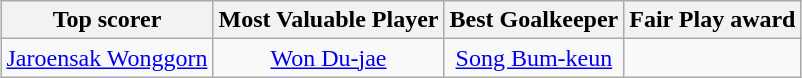<table class="wikitable" style="text-align: center; margin: 0 auto;">
<tr>
<th>Top scorer</th>
<th>Most Valuable Player</th>
<th>Best Goalkeeper</th>
<th>Fair Play award</th>
</tr>
<tr>
<td> <a href='#'>Jaroensak Wonggorn</a></td>
<td> <a href='#'>Won Du-jae</a></td>
<td> <a href='#'>Song Bum-keun</a></td>
<td></td>
</tr>
</table>
